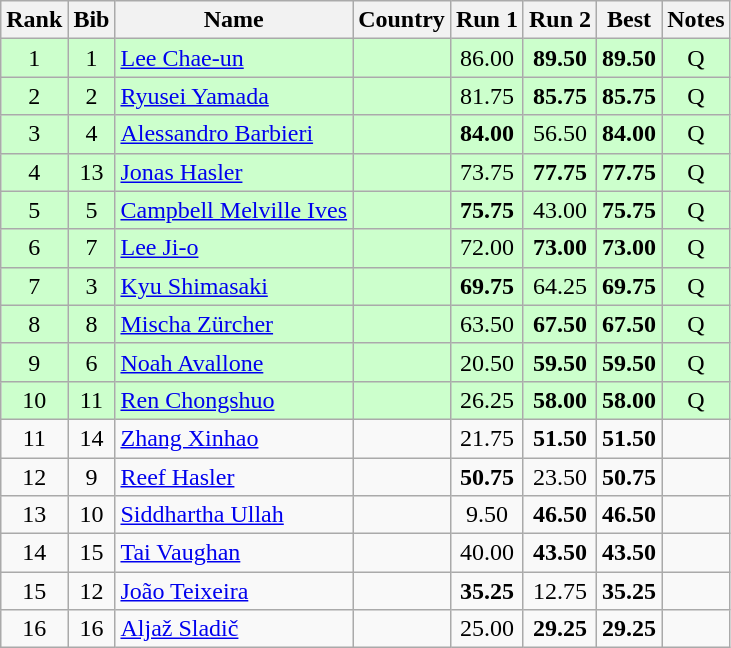<table class="wikitable sortable" style="text-align:center">
<tr>
<th>Rank</th>
<th>Bib</th>
<th>Name</th>
<th>Country</th>
<th>Run 1</th>
<th>Run 2</th>
<th>Best</th>
<th>Notes</th>
</tr>
<tr bgcolor=ccffcc>
<td>1</td>
<td>1</td>
<td align=left><a href='#'>Lee Chae-un</a></td>
<td align=left></td>
<td>86.00</td>
<td><strong>89.50</strong></td>
<td><strong>89.50</strong></td>
<td>Q</td>
</tr>
<tr bgcolor=ccffcc>
<td>2</td>
<td>2</td>
<td align=left><a href='#'>Ryusei Yamada</a></td>
<td align=left></td>
<td>81.75</td>
<td><strong>85.75</strong></td>
<td><strong>85.75</strong></td>
<td>Q</td>
</tr>
<tr bgcolor=ccffcc>
<td>3</td>
<td>4</td>
<td align=left><a href='#'>Alessandro Barbieri</a></td>
<td align=left></td>
<td><strong>84.00</strong></td>
<td>56.50</td>
<td><strong>84.00</strong></td>
<td>Q</td>
</tr>
<tr bgcolor=ccffcc>
<td>4</td>
<td>13</td>
<td align=left><a href='#'>Jonas Hasler</a></td>
<td align=left></td>
<td>73.75</td>
<td><strong>77.75</strong></td>
<td><strong>77.75</strong></td>
<td>Q</td>
</tr>
<tr bgcolor=ccffcc>
<td>5</td>
<td>5</td>
<td align=left><a href='#'>Campbell Melville Ives</a></td>
<td align=left></td>
<td><strong>75.75</strong></td>
<td>43.00</td>
<td><strong>75.75</strong></td>
<td>Q</td>
</tr>
<tr bgcolor=ccffcc>
<td>6</td>
<td>7</td>
<td align=left><a href='#'>Lee Ji-o</a></td>
<td align=left></td>
<td>72.00</td>
<td><strong>73.00</strong></td>
<td><strong>73.00</strong></td>
<td>Q</td>
</tr>
<tr bgcolor=ccffcc>
<td>7</td>
<td>3</td>
<td align=left><a href='#'>Kyu Shimasaki</a></td>
<td align=left></td>
<td><strong>69.75</strong></td>
<td>64.25</td>
<td><strong>69.75</strong></td>
<td>Q</td>
</tr>
<tr bgcolor=ccffcc>
<td>8</td>
<td>8</td>
<td align=left><a href='#'>Mischa Zürcher</a></td>
<td align=left></td>
<td>63.50</td>
<td><strong>67.50</strong></td>
<td><strong>67.50</strong></td>
<td>Q</td>
</tr>
<tr bgcolor=ccffcc>
<td>9</td>
<td>6</td>
<td align=left><a href='#'>Noah Avallone</a></td>
<td align=left></td>
<td>20.50</td>
<td><strong>59.50</strong></td>
<td><strong>59.50</strong></td>
<td>Q</td>
</tr>
<tr bgcolor=ccffcc>
<td>10</td>
<td>11</td>
<td align=left><a href='#'>Ren Chongshuo</a></td>
<td align=left></td>
<td>26.25</td>
<td><strong>58.00</strong></td>
<td><strong>58.00</strong></td>
<td>Q</td>
</tr>
<tr>
<td>11</td>
<td>14</td>
<td align=left><a href='#'>Zhang Xinhao</a></td>
<td align=left></td>
<td>21.75</td>
<td><strong>51.50</strong></td>
<td><strong>51.50</strong></td>
<td></td>
</tr>
<tr>
<td>12</td>
<td>9</td>
<td align=left><a href='#'>Reef Hasler</a></td>
<td align=left></td>
<td><strong>50.75</strong></td>
<td>23.50</td>
<td><strong>50.75</strong></td>
<td></td>
</tr>
<tr>
<td>13</td>
<td>10</td>
<td align=left><a href='#'>Siddhartha Ullah</a></td>
<td align=left></td>
<td>9.50</td>
<td><strong>46.50</strong></td>
<td><strong>46.50</strong></td>
<td></td>
</tr>
<tr>
<td>14</td>
<td>15</td>
<td align=left><a href='#'>Tai Vaughan</a></td>
<td align=left></td>
<td>40.00</td>
<td><strong>43.50</strong></td>
<td><strong>43.50</strong></td>
<td></td>
</tr>
<tr>
<td>15</td>
<td>12</td>
<td align=left><a href='#'>João Teixeira</a></td>
<td align=left></td>
<td><strong>35.25</strong></td>
<td>12.75</td>
<td><strong>35.25</strong></td>
<td></td>
</tr>
<tr>
<td>16</td>
<td>16</td>
<td align=left><a href='#'>Aljaž Sladič</a></td>
<td align=left></td>
<td>25.00</td>
<td><strong>29.25</strong></td>
<td><strong>29.25</strong></td>
<td></td>
</tr>
</table>
